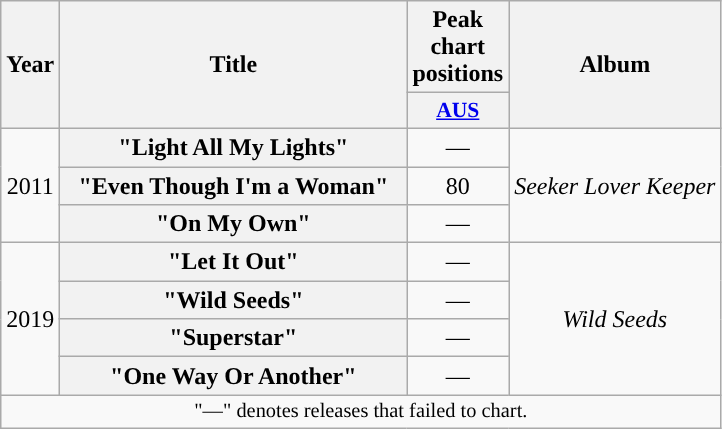<table class="wikitable plainrowheaders" style="text-align:center;">
<tr>
<th scope="col" rowspan="2">Year</th>
<th scope="col" rowspan="2" style="width:14em;">Title</th>
<th scope="col" colspan="1">Peak chart<br>positions</th>
<th scope="col" rowspan="2">Album</th>
</tr>
<tr>
<th style="width:3em; font-size:90%"><a href='#'>AUS</a><br></th>
</tr>
<tr>
<td rowspan="3">2011</td>
<th scope="row">"Light All My Lights"</th>
<td>—</td>
<td rowspan="3"><em>Seeker Lover Keeper</em></td>
</tr>
<tr>
<th scope="row">"Even Though I'm a Woman"</th>
<td>80</td>
</tr>
<tr>
<th scope="row">"On My Own"</th>
<td>—</td>
</tr>
<tr>
<td rowspan="4">2019</td>
<th scope="row">"Let It Out"</th>
<td>—</td>
<td rowspan="4"><em>Wild Seeds</em></td>
</tr>
<tr>
<th scope="row">"Wild Seeds"</th>
<td>—</td>
</tr>
<tr>
<th scope="row">"Superstar"</th>
<td>—</td>
</tr>
<tr>
<th scope="row">"One Way Or Another"</th>
<td>—</td>
</tr>
<tr>
<td colspan="4" style="font-size:85%">"—" denotes releases that failed to chart.</td>
</tr>
</table>
